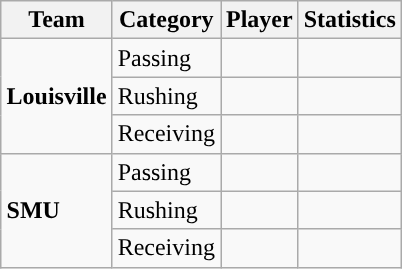<table class="wikitable" style="float: right;">
<tr>
<th>Team</th>
<th>Category</th>
<th>Player</th>
<th>Statistics</th>
</tr>
<tr>
<td rowspan=3><strong>Louisville</strong></td>
<td>Passing</td>
<td></td>
<td></td>
</tr>
<tr>
<td>Rushing</td>
<td></td>
<td></td>
</tr>
<tr>
<td>Receiving</td>
<td></td>
<td></td>
</tr>
<tr>
<td rowspan=3><strong>SMU</strong></td>
<td>Passing</td>
<td></td>
<td></td>
</tr>
<tr>
<td>Rushing</td>
<td></td>
<td></td>
</tr>
<tr>
<td>Receiving</td>
<td></td>
<td></td>
</tr>
</table>
